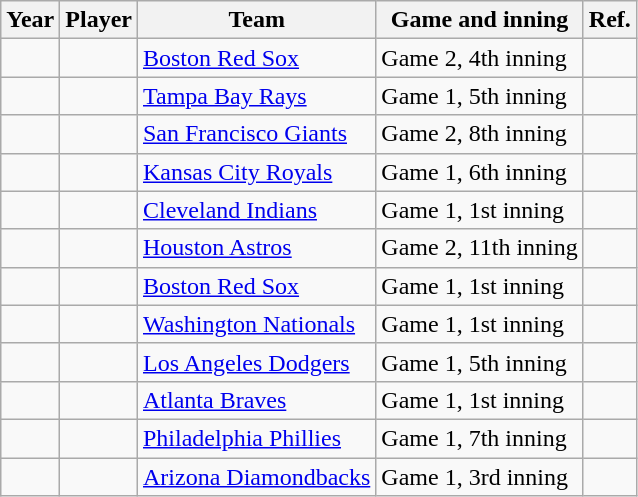<table class="wikitable sortable">
<tr>
<th>Year</th>
<th>Player</th>
<th>Team</th>
<th>Game and inning</th>
<th class=unsortable>Ref.</th>
</tr>
<tr>
<td></td>
<td></td>
<td><a href='#'>Boston Red Sox</a></td>
<td>Game 2, 4th inning</td>
<td></td>
</tr>
<tr>
<td></td>
<td></td>
<td><a href='#'>Tampa Bay Rays</a></td>
<td>Game 1, 5th inning</td>
<td></td>
</tr>
<tr>
<td></td>
<td></td>
<td><a href='#'>San Francisco Giants</a></td>
<td>Game 2, 8th inning</td>
<td></td>
</tr>
<tr>
<td></td>
<td></td>
<td><a href='#'>Kansas City Royals</a></td>
<td>Game 1, 6th inning</td>
<td></td>
</tr>
<tr>
<td></td>
<td></td>
<td><a href='#'>Cleveland Indians</a></td>
<td>Game 1, 1st inning</td>
<td></td>
</tr>
<tr>
<td></td>
<td></td>
<td><a href='#'>Houston Astros</a></td>
<td>Game 2, 11th inning</td>
<td></td>
</tr>
<tr>
<td></td>
<td></td>
<td><a href='#'>Boston Red Sox</a></td>
<td>Game 1, 1st inning</td>
<td></td>
</tr>
<tr>
<td></td>
<td></td>
<td><a href='#'>Washington Nationals</a></td>
<td>Game 1, 1st inning</td>
<td></td>
</tr>
<tr>
<td></td>
<td></td>
<td><a href='#'>Los Angeles Dodgers</a></td>
<td>Game 1, 5th inning</td>
<td></td>
</tr>
<tr>
<td></td>
<td></td>
<td><a href='#'>Atlanta Braves</a></td>
<td>Game 1, 1st inning</td>
<td></td>
</tr>
<tr>
<td></td>
<td></td>
<td><a href='#'>Philadelphia Phillies</a></td>
<td>Game 1, 7th inning</td>
<td></td>
</tr>
<tr>
<td></td>
<td></td>
<td><a href='#'>Arizona Diamondbacks</a></td>
<td>Game 1, 3rd inning</td>
<td></td>
</tr>
</table>
